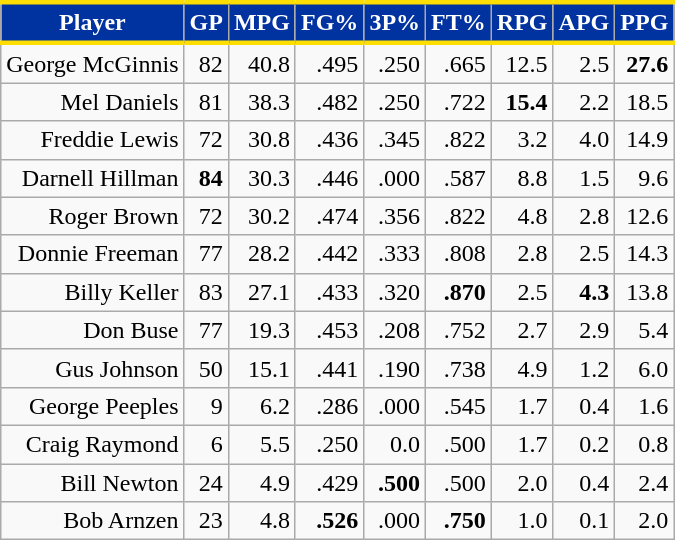<table class="wikitable sortable" style="text-align:right;">
<tr>
<th style="background:#0032A0; color:#FFFFFF; border-top:#FEDD00 3px solid; border-bottom:#FEDD00 3px solid;">Player</th>
<th style="background:#0032A0; color:#FFFFFF; border-top:#FEDD00 3px solid; border-bottom:#FEDD00 3px solid;">GP</th>
<th style="background:#0032A0; color:#FFFFFF; border-top:#FEDD00 3px solid; border-bottom:#FEDD00 3px solid;">MPG</th>
<th style="background:#0032A0; color:#FFFFFF; border-top:#FEDD00 3px solid; border-bottom:#FEDD00 3px solid;">FG%</th>
<th style="background:#0032A0; color:#FFFFFF; border-top:#FEDD00 3px solid; border-bottom:#FEDD00 3px solid;">3P%</th>
<th style="background:#0032A0; color:#FFFFFF; border-top:#FEDD00 3px solid; border-bottom:#FEDD00 3px solid;">FT%</th>
<th style="background:#0032A0; color:#FFFFFF; border-top:#FEDD00 3px solid; border-bottom:#FEDD00 3px solid;">RPG</th>
<th style="background:#0032A0; color:#FFFFFF; border-top:#FEDD00 3px solid; border-bottom:#FEDD00 3px solid;">APG</th>
<th style="background:#0032A0; color:#FFFFFF; border-top:#FEDD00 3px solid; border-bottom:#FEDD00 3px solid;">PPG</th>
</tr>
<tr>
<td>George McGinnis</td>
<td>82</td>
<td>40.8</td>
<td>.495</td>
<td>.250</td>
<td>.665</td>
<td>12.5</td>
<td>2.5</td>
<td><strong>27.6</strong></td>
</tr>
<tr>
<td>Mel Daniels</td>
<td>81</td>
<td>38.3</td>
<td>.482</td>
<td>.250</td>
<td>.722</td>
<td><strong>15.4</strong></td>
<td>2.2</td>
<td>18.5</td>
</tr>
<tr>
<td>Freddie Lewis</td>
<td>72</td>
<td>30.8</td>
<td>.436</td>
<td>.345</td>
<td>.822</td>
<td>3.2</td>
<td>4.0</td>
<td>14.9</td>
</tr>
<tr>
<td>Darnell Hillman</td>
<td><strong>84</strong></td>
<td>30.3</td>
<td>.446</td>
<td>.000</td>
<td>.587</td>
<td>8.8</td>
<td>1.5</td>
<td>9.6</td>
</tr>
<tr>
<td>Roger Brown</td>
<td>72</td>
<td>30.2</td>
<td>.474</td>
<td>.356</td>
<td>.822</td>
<td>4.8</td>
<td>2.8</td>
<td>12.6</td>
</tr>
<tr>
<td>Donnie Freeman</td>
<td>77</td>
<td>28.2</td>
<td>.442</td>
<td>.333</td>
<td>.808</td>
<td>2.8</td>
<td>2.5</td>
<td>14.3</td>
</tr>
<tr>
<td>Billy Keller</td>
<td>83</td>
<td>27.1</td>
<td>.433</td>
<td>.320</td>
<td><strong>.870</strong></td>
<td>2.5</td>
<td><strong>4.3</strong></td>
<td>13.8</td>
</tr>
<tr>
<td>Don Buse</td>
<td>77</td>
<td>19.3</td>
<td>.453</td>
<td>.208</td>
<td>.752</td>
<td>2.7</td>
<td>2.9</td>
<td>5.4</td>
</tr>
<tr>
<td>Gus Johnson</td>
<td>50</td>
<td>15.1</td>
<td>.441</td>
<td>.190</td>
<td>.738</td>
<td>4.9</td>
<td>1.2</td>
<td>6.0</td>
</tr>
<tr>
<td>George Peeples</td>
<td>9</td>
<td>6.2</td>
<td>.286</td>
<td>.000</td>
<td>.545</td>
<td>1.7</td>
<td>0.4</td>
<td>1.6</td>
</tr>
<tr>
<td>Craig Raymond</td>
<td>6</td>
<td>5.5</td>
<td>.250</td>
<td>0.0</td>
<td>.500</td>
<td>1.7</td>
<td>0.2</td>
<td>0.8</td>
</tr>
<tr>
<td>Bill Newton</td>
<td>24</td>
<td>4.9</td>
<td>.429</td>
<td><strong>.500</strong></td>
<td>.500</td>
<td>2.0</td>
<td>0.4</td>
<td>2.4</td>
</tr>
<tr>
<td>Bob Arnzen</td>
<td>23</td>
<td>4.8</td>
<td><strong>.526</strong></td>
<td>.000</td>
<td><strong>.750</strong></td>
<td>1.0</td>
<td>0.1</td>
<td>2.0</td>
</tr>
</table>
